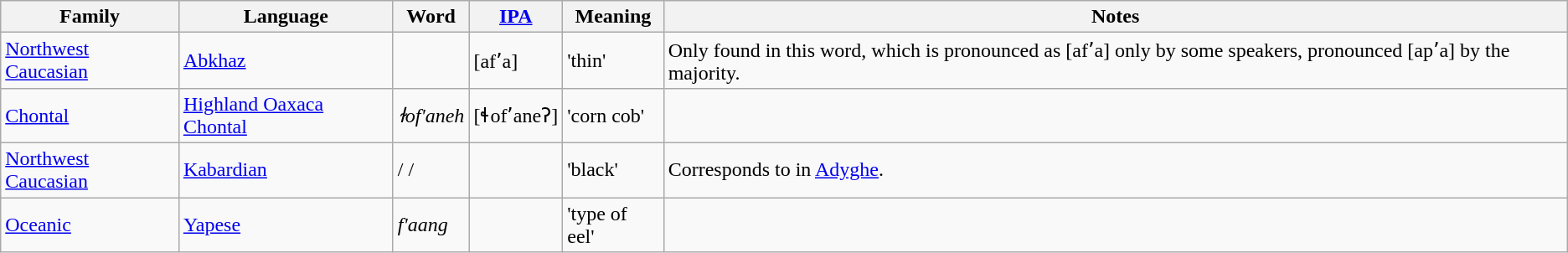<table class="wikitable">
<tr>
<th>Family</th>
<th>Language</th>
<th>Word</th>
<th><a href='#'>IPA</a></th>
<th>Meaning</th>
<th>Notes</th>
</tr>
<tr>
<td><a href='#'>Northwest Caucasian</a></td>
<td><a href='#'>Abkhaz</a></td>
<td></td>
<td>[afʼa]</td>
<td>'thin'</td>
<td>Only found in this word, which is pronounced as [afʼa] only by some speakers, pronounced [apʼa] by the majority. </td>
</tr>
<tr>
<td><a href='#'>Chontal</a></td>
<td><a href='#'>Highland Oaxaca Chontal</a></td>
<td><em>ɫof'aneh</em></td>
<td>[ɬofʼaneʔ]</td>
<td>'corn cob'</td>
<td></td>
</tr>
<tr>
<td><a href='#'>Northwest Caucasian</a></td>
<td><a href='#'>Kabardian</a></td>
<td> /  / </td>
<td></td>
<td>'black'</td>
<td>Corresponds to  in <a href='#'>Adyghe</a>.</td>
</tr>
<tr>
<td><a href='#'>Oceanic</a></td>
<td><a href='#'>Yapese</a></td>
<td><em>f'aang</em></td>
<td></td>
<td>'type of eel'</td>
<td></td>
</tr>
</table>
